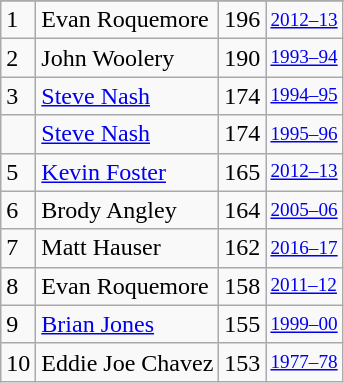<table class="wikitable">
<tr>
</tr>
<tr>
<td>1</td>
<td>Evan Roquemore</td>
<td>196</td>
<td style="font-size:80%;"><a href='#'>2012–13</a></td>
</tr>
<tr>
<td>2</td>
<td>John Woolery</td>
<td>190</td>
<td style="font-size:80%;"><a href='#'>1993–94</a></td>
</tr>
<tr>
<td>3</td>
<td><a href='#'>Steve Nash</a></td>
<td>174</td>
<td style="font-size:80%;"><a href='#'>1994–95</a></td>
</tr>
<tr>
<td></td>
<td><a href='#'>Steve Nash</a></td>
<td>174</td>
<td style="font-size:80%;"><a href='#'>1995–96</a></td>
</tr>
<tr>
<td>5</td>
<td><a href='#'>Kevin Foster</a></td>
<td>165</td>
<td style="font-size:80%;"><a href='#'>2012–13</a></td>
</tr>
<tr>
<td>6</td>
<td>Brody Angley</td>
<td>164</td>
<td style="font-size:80%;"><a href='#'>2005–06</a></td>
</tr>
<tr>
<td>7</td>
<td>Matt Hauser</td>
<td>162</td>
<td style="font-size:80%;"><a href='#'>2016–17</a></td>
</tr>
<tr>
<td>8</td>
<td>Evan Roquemore</td>
<td>158</td>
<td style="font-size:80%;"><a href='#'>2011–12</a></td>
</tr>
<tr>
<td>9</td>
<td><a href='#'>Brian Jones</a></td>
<td>155</td>
<td style="font-size:80%;"><a href='#'>1999–00</a></td>
</tr>
<tr>
<td>10</td>
<td>Eddie Joe Chavez</td>
<td>153</td>
<td style="font-size:80%;"><a href='#'>1977–78</a></td>
</tr>
</table>
